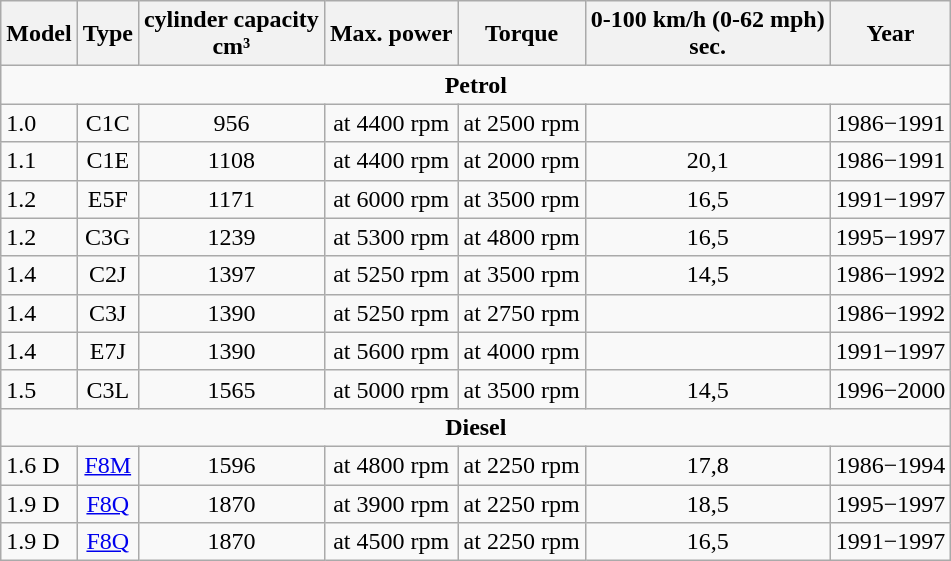<table class="wikitable" style="text-align:center">
<tr>
<th>Model</th>
<th>Type</th>
<th>cylinder capacity<br>cm³</th>
<th>Max. power</th>
<th>Torque</th>
<th>0-100 km/h (0-62 mph)<br>sec.</th>
<th>Year</th>
</tr>
<tr>
<td colspan="7"><strong>Petrol</strong></td>
</tr>
<tr>
<td align="left">1.0</td>
<td>C1C</td>
<td>956</td>
<td> at 4400 rpm</td>
<td> at 2500 rpm</td>
<td></td>
<td>1986−1991</td>
</tr>
<tr>
<td align="left">1.1</td>
<td>C1E</td>
<td>1108</td>
<td> at 4400 rpm</td>
<td> at 2000 rpm</td>
<td>20,1</td>
<td>1986−1991</td>
</tr>
<tr>
<td align="left">1.2</td>
<td>E5F</td>
<td>1171</td>
<td> at 6000 rpm</td>
<td> at 3500 rpm</td>
<td>16,5</td>
<td>1991−1997</td>
</tr>
<tr>
<td align="left">1.2</td>
<td>C3G</td>
<td>1239</td>
<td> at 5300 rpm</td>
<td> at 4800 rpm</td>
<td>16,5</td>
<td>1995−1997</td>
</tr>
<tr>
<td align="left">1.4</td>
<td>C2J</td>
<td>1397</td>
<td> at 5250 rpm</td>
<td> at 3500 rpm</td>
<td>14,5</td>
<td>1986−1992</td>
</tr>
<tr>
<td align="left">1.4</td>
<td>C3J</td>
<td>1390</td>
<td> at 5250 rpm</td>
<td> at 2750 rpm</td>
<td></td>
<td>1986−1992</td>
</tr>
<tr>
<td align="left">1.4</td>
<td>E7J</td>
<td>1390</td>
<td> at 5600 rpm</td>
<td> at 4000 rpm</td>
<td></td>
<td>1991−1997</td>
</tr>
<tr>
<td align="left">1.5</td>
<td>C3L</td>
<td>1565</td>
<td> at 5000 rpm</td>
<td> at 3500 rpm</td>
<td>14,5</td>
<td>1996−2000</td>
</tr>
<tr>
<td colspan="7"><strong>Diesel</strong></td>
</tr>
<tr>
<td align="left">1.6 D</td>
<td><a href='#'>F8M</a></td>
<td>1596</td>
<td> at 4800 rpm</td>
<td> at 2250 rpm</td>
<td>17,8</td>
<td>1986−1994</td>
</tr>
<tr>
<td align="left">1.9 D</td>
<td><a href='#'>F8Q</a></td>
<td>1870</td>
<td> at 3900 rpm</td>
<td> at 2250 rpm</td>
<td>18,5</td>
<td>1995−1997</td>
</tr>
<tr>
<td align="left">1.9 D</td>
<td><a href='#'>F8Q</a></td>
<td>1870</td>
<td> at 4500 rpm</td>
<td> at 2250 rpm</td>
<td>16,5</td>
<td>1991−1997</td>
</tr>
</table>
